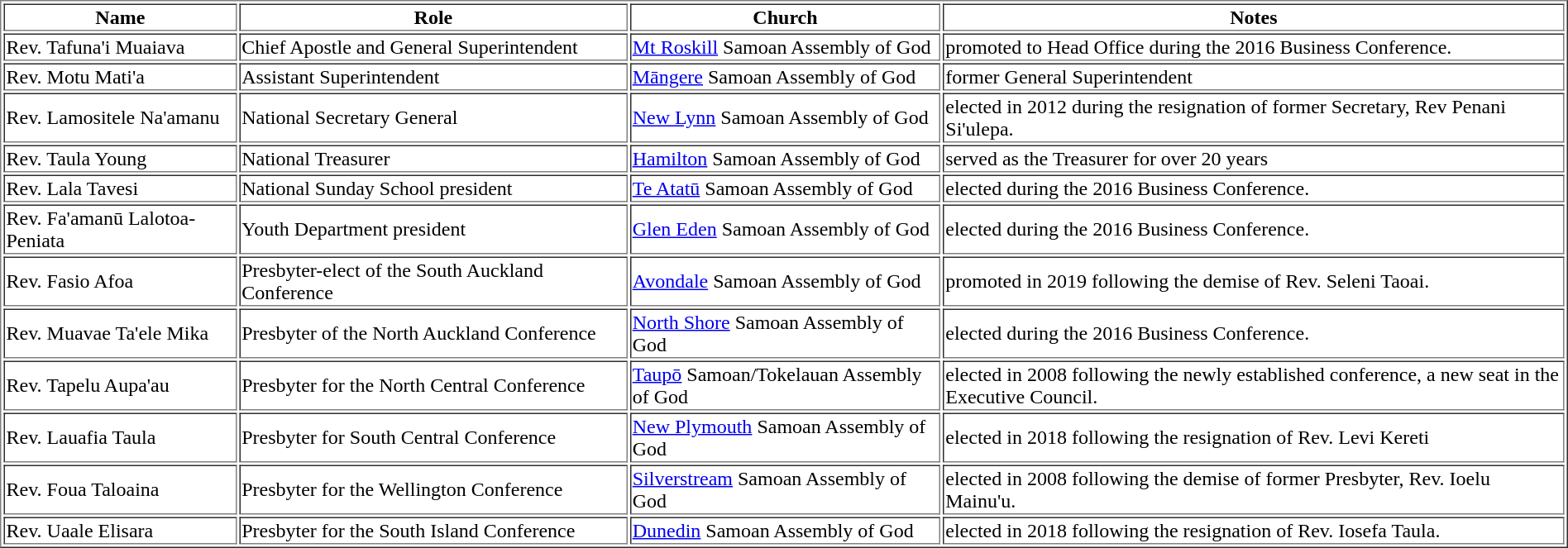<table border="1" cellpadding="1">
<tr>
<th width="15%">Name</th>
<th width="25%">Role</th>
<th width="20%">Church</th>
<th width="40%">Notes</th>
</tr>
<tr>
<td>Rev. Tafuna'i Muaiava</td>
<td>Chief Apostle and General Superintendent</td>
<td><a href='#'>Mt Roskill</a> Samoan Assembly of God</td>
<td>promoted to Head Office during the 2016 Business Conference.</td>
</tr>
<tr>
<td>Rev. Motu Mati'a</td>
<td>Assistant Superintendent</td>
<td><a href='#'>Māngere</a> Samoan Assembly of God</td>
<td>former General Superintendent</td>
</tr>
<tr>
<td>Rev. Lamositele Na'amanu</td>
<td>National Secretary General</td>
<td><a href='#'>New Lynn</a> Samoan Assembly of God</td>
<td>elected in 2012 during the resignation of former Secretary, Rev Penani Si'ulepa.</td>
</tr>
<tr>
<td>Rev. Taula Young</td>
<td>National Treasurer</td>
<td><a href='#'>Hamilton</a> Samoan Assembly of God</td>
<td>served as the Treasurer for over 20 years</td>
</tr>
<tr>
<td>Rev. Lala Tavesi</td>
<td>National Sunday School president</td>
<td><a href='#'>Te Atatū</a> Samoan Assembly of God</td>
<td>elected during the 2016 Business Conference.</td>
</tr>
<tr>
<td>Rev. Fa'amanū Lalotoa-Peniata</td>
<td>Youth Department president</td>
<td><a href='#'>Glen Eden</a> Samoan Assembly of God</td>
<td>elected during the 2016 Business Conference.</td>
</tr>
<tr>
<td>Rev. Fasio Afoa</td>
<td>Presbyter-elect of the South Auckland Conference</td>
<td><a href='#'>Avondale</a> Samoan Assembly of God</td>
<td>promoted in 2019 following the demise of Rev. Seleni Taoai.</td>
</tr>
<tr>
<td>Rev. Muavae Ta'ele Mika</td>
<td>Presbyter of the North Auckland Conference</td>
<td><a href='#'>North Shore</a> Samoan Assembly of God</td>
<td>elected during the 2016 Business Conference.</td>
</tr>
<tr>
<td>Rev. Tapelu Aupa'au</td>
<td>Presbyter for the North Central Conference</td>
<td><a href='#'>Taupō</a> Samoan/Tokelauan Assembly of God</td>
<td>elected in 2008 following the newly established conference, a new seat in the Executive Council.</td>
</tr>
<tr>
<td>Rev. Lauafia Taula</td>
<td>Presbyter for South Central Conference</td>
<td><a href='#'>New Plymouth</a> Samoan Assembly of God</td>
<td>elected in 2018 following the resignation of Rev. Levi Kereti</td>
</tr>
<tr>
<td>Rev. Foua Taloaina</td>
<td>Presbyter for the Wellington Conference</td>
<td><a href='#'>Silverstream</a> Samoan Assembly of God</td>
<td>elected in 2008 following the demise of former Presbyter, Rev. Ioelu Mainu'u.</td>
</tr>
<tr>
<td>Rev. Uaale Elisara</td>
<td>Presbyter for the South Island Conference</td>
<td><a href='#'>Dunedin</a> Samoan Assembly of God</td>
<td>elected in 2018 following the resignation of Rev. Iosefa Taula.</td>
</tr>
</table>
